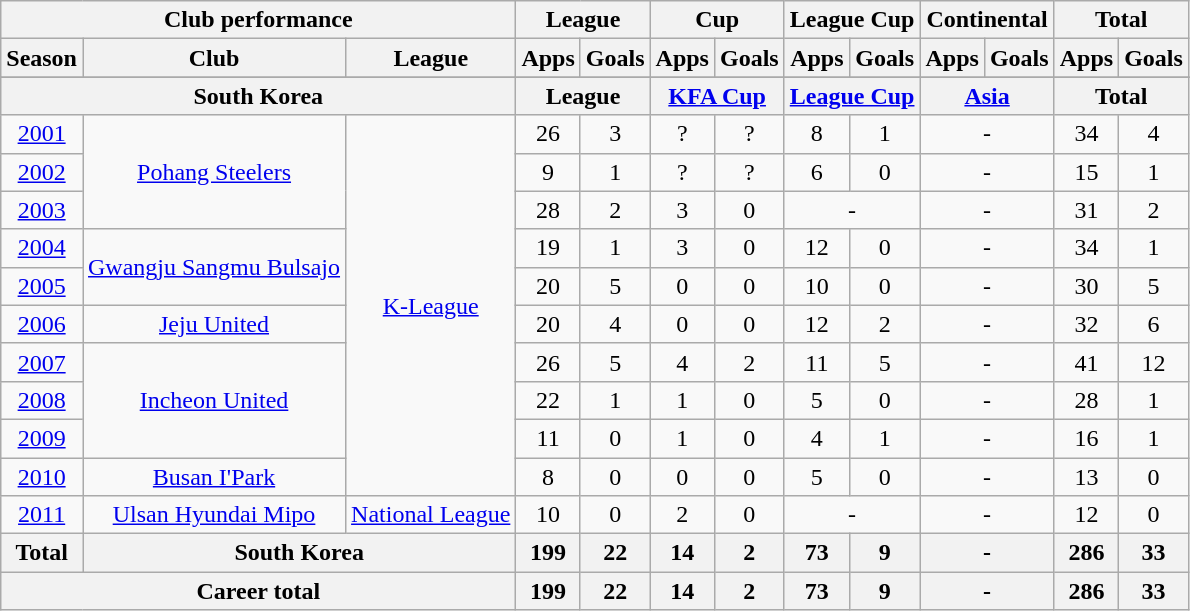<table class="wikitable" style="text-align:center">
<tr>
<th colspan=3>Club performance</th>
<th colspan=2>League</th>
<th colspan=2>Cup</th>
<th colspan=2>League Cup</th>
<th colspan=2>Continental</th>
<th colspan=2>Total</th>
</tr>
<tr>
<th>Season</th>
<th>Club</th>
<th>League</th>
<th>Apps</th>
<th>Goals</th>
<th>Apps</th>
<th>Goals</th>
<th>Apps</th>
<th>Goals</th>
<th>Apps</th>
<th>Goals</th>
<th>Apps</th>
<th>Goals</th>
</tr>
<tr>
</tr>
<tr>
<th colspan=3>South Korea</th>
<th colspan=2>League</th>
<th colspan=2><a href='#'>KFA Cup</a></th>
<th colspan=2><a href='#'>League Cup</a></th>
<th colspan=2><a href='#'>Asia</a></th>
<th colspan=2>Total</th>
</tr>
<tr>
<td><a href='#'>2001</a></td>
<td rowspan="3"><a href='#'>Pohang Steelers</a></td>
<td rowspan="10"><a href='#'>K-League</a></td>
<td>26</td>
<td>3</td>
<td>?</td>
<td>?</td>
<td>8</td>
<td>1</td>
<td colspan="2">-</td>
<td>34</td>
<td>4</td>
</tr>
<tr>
<td><a href='#'>2002</a></td>
<td>9</td>
<td>1</td>
<td>?</td>
<td>?</td>
<td>6</td>
<td>0</td>
<td colspan="2">-</td>
<td>15</td>
<td>1</td>
</tr>
<tr>
<td><a href='#'>2003</a></td>
<td>28</td>
<td>2</td>
<td>3</td>
<td>0</td>
<td colspan="2">-</td>
<td colspan="2">-</td>
<td>31</td>
<td>2</td>
</tr>
<tr>
<td><a href='#'>2004</a></td>
<td rowspan="2"><a href='#'>Gwangju Sangmu Bulsajo</a></td>
<td>19</td>
<td>1</td>
<td>3</td>
<td>0</td>
<td>12</td>
<td>0</td>
<td colspan="2">-</td>
<td>34</td>
<td>1</td>
</tr>
<tr>
<td><a href='#'>2005</a></td>
<td>20</td>
<td>5</td>
<td>0</td>
<td>0</td>
<td>10</td>
<td>0</td>
<td colspan="2">-</td>
<td>30</td>
<td>5</td>
</tr>
<tr>
<td><a href='#'>2006</a></td>
<td><a href='#'>Jeju United</a></td>
<td>20</td>
<td>4</td>
<td>0</td>
<td>0</td>
<td>12</td>
<td>2</td>
<td colspan="2">-</td>
<td>32</td>
<td>6</td>
</tr>
<tr>
<td><a href='#'>2007</a></td>
<td rowspan="3"><a href='#'>Incheon United</a></td>
<td>26</td>
<td>5</td>
<td>4</td>
<td>2</td>
<td>11</td>
<td>5</td>
<td colspan="2">-</td>
<td>41</td>
<td>12</td>
</tr>
<tr>
<td><a href='#'>2008</a></td>
<td>22</td>
<td>1</td>
<td>1</td>
<td>0</td>
<td>5</td>
<td>0</td>
<td colspan="2">-</td>
<td>28</td>
<td>1</td>
</tr>
<tr>
<td><a href='#'>2009</a></td>
<td>11</td>
<td>0</td>
<td>1</td>
<td>0</td>
<td>4</td>
<td>1</td>
<td colspan="2">-</td>
<td>16</td>
<td>1</td>
</tr>
<tr>
<td><a href='#'>2010</a></td>
<td><a href='#'>Busan I'Park</a></td>
<td>8</td>
<td>0</td>
<td>0</td>
<td>0</td>
<td>5</td>
<td>0</td>
<td colspan="2">-</td>
<td>13</td>
<td>0</td>
</tr>
<tr>
<td><a href='#'>2011</a></td>
<td rowspan="1"><a href='#'>Ulsan Hyundai Mipo</a></td>
<td rowspan="1"><a href='#'>National League</a></td>
<td>10</td>
<td>0</td>
<td>2</td>
<td>0</td>
<td colspan="2">-</td>
<td colspan="2">-</td>
<td>12</td>
<td>0</td>
</tr>
<tr>
<th rowspan=1>Total</th>
<th colspan=2>South Korea</th>
<th>199</th>
<th>22</th>
<th>14</th>
<th>2</th>
<th>73</th>
<th>9</th>
<th colspan="2">-</th>
<th>286</th>
<th>33</th>
</tr>
<tr>
<th colspan=3>Career total</th>
<th>199</th>
<th>22</th>
<th>14</th>
<th>2</th>
<th>73</th>
<th>9</th>
<th colspan="2">-</th>
<th>286</th>
<th>33</th>
</tr>
</table>
